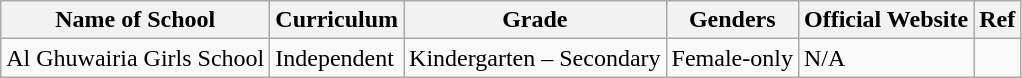<table class="wikitable">
<tr>
<th>Name of School</th>
<th>Curriculum</th>
<th>Grade</th>
<th>Genders</th>
<th>Official Website</th>
<th>Ref</th>
</tr>
<tr>
<td>Al Ghuwairia Girls School</td>
<td>Independent</td>
<td>Kindergarten – Secondary</td>
<td>Female-only</td>
<td>N/A</td>
<td></td>
</tr>
</table>
